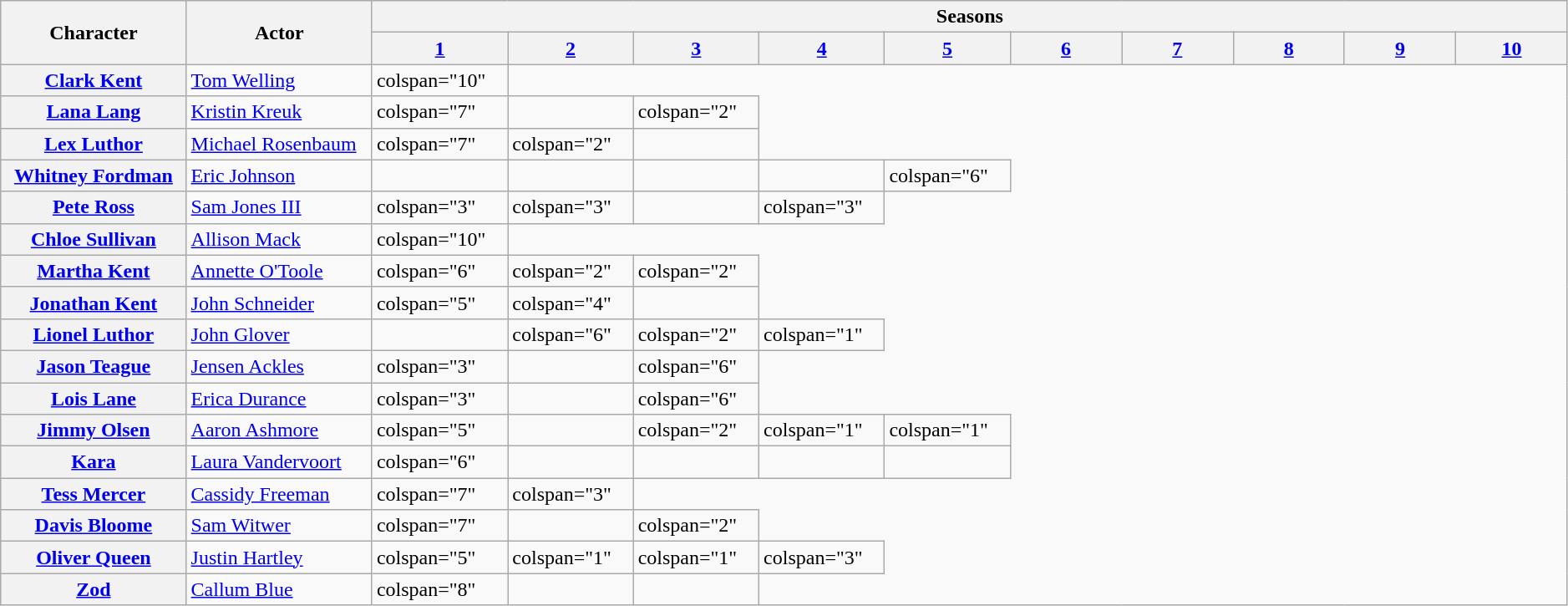<table class="wikitable" width=99%>
<tr>
<th style="width:10%;" rowspan="2">Character</th>
<th style="width:10%;" rowspan="2">Actor</th>
<th colspan="10">Seasons</th>
</tr>
<tr>
<th style="width:6%;"><a href='#'>1</a></th>
<th style="width:6%;"><a href='#'>2</a></th>
<th style="width:6%;"><a href='#'>3</a></th>
<th style="width:6%;"><a href='#'>4</a></th>
<th style="width:6%;"><a href='#'>5</a></th>
<th style="width:6%;"><a href='#'>6</a></th>
<th style="width:6%;"><a href='#'>7</a></th>
<th style="width:6%;"><a href='#'>8</a></th>
<th style="width:6%;"><a href='#'>9</a></th>
<th style="width:6%;"><a href='#'>10</a></th>
</tr>
<tr>
<th scope=row><a href='#'>Clark Kent</a></th>
<td><a href='#'>Tom Welling</a></td>
<td>colspan="10" </td>
</tr>
<tr>
<th scope=row><a href='#'>Lana Lang</a></th>
<td><a href='#'>Kristin Kreuk</a></td>
<td>colspan="7" </td>
<td></td>
<td>colspan="2" </td>
</tr>
<tr>
<th scope=row><a href='#'>Lex Luthor</a></th>
<td><a href='#'>Michael Rosenbaum</a></td>
<td>colspan="7" </td>
<td>colspan="2" </td>
<td></td>
</tr>
<tr>
<th scope=row><a href='#'>Whitney Fordman</a></th>
<td><a href='#'>Eric Johnson</a></td>
<td></td>
<td></td>
<td></td>
<td></td>
<td>colspan="6" </td>
</tr>
<tr>
<th scope=row><a href='#'>Pete Ross</a></th>
<td><a href='#'>Sam Jones III</a></td>
<td>colspan="3" </td>
<td>colspan="3" </td>
<td></td>
<td>colspan="3" </td>
</tr>
<tr>
<th scope=row><a href='#'>Chloe Sullivan</a></th>
<td><a href='#'>Allison Mack</a></td>
<td>colspan="10" </td>
</tr>
<tr>
<th scope=row><a href='#'>Martha Kent</a></th>
<td><a href='#'>Annette O'Toole</a></td>
<td>colspan="6" </td>
<td>colspan="2" </td>
<td>colspan="2" </td>
</tr>
<tr>
<th scope=row><a href='#'>Jonathan Kent</a></th>
<td><a href='#'>John Schneider</a></td>
<td>colspan="5" </td>
<td>colspan="4" </td>
<td></td>
</tr>
<tr>
<th scope=row><a href='#'>Lionel Luthor</a></th>
<td><a href='#'>John Glover</a></td>
<td></td>
<td>colspan="6" </td>
<td>colspan="2" </td>
<td>colspan="1" </td>
</tr>
<tr>
<th scope=row><a href='#'>Jason Teague</a></th>
<td><a href='#'>Jensen Ackles</a></td>
<td>colspan="3" </td>
<td></td>
<td>colspan="6" </td>
</tr>
<tr>
<th scope=row><a href='#'>Lois Lane</a></th>
<td><a href='#'>Erica Durance</a></td>
<td>colspan="3" </td>
<td></td>
<td>colspan="6" </td>
</tr>
<tr>
<th scope=row><a href='#'>Jimmy Olsen</a></th>
<td><a href='#'>Aaron Ashmore</a></td>
<td>colspan="5" </td>
<td></td>
<td>colspan="2" </td>
<td>colspan="1" </td>
<td>colspan="1" </td>
</tr>
<tr>
<th scope=row><a href='#'>Kara</a></th>
<td><a href='#'>Laura Vandervoort</a></td>
<td>colspan="6" </td>
<td></td>
<td></td>
<td></td>
<td></td>
</tr>
<tr>
<th scope=row><a href='#'>Tess Mercer</a></th>
<td><a href='#'>Cassidy Freeman</a></td>
<td>colspan="7" </td>
<td>colspan="3" </td>
</tr>
<tr>
<th scope=row><a href='#'>Davis Bloome</a></th>
<td><a href='#'>Sam Witwer</a></td>
<td>colspan="7" </td>
<td></td>
<td>colspan="2" </td>
</tr>
<tr>
<th scope=row><a href='#'>Oliver Queen</a></th>
<td><a href='#'>Justin Hartley</a></td>
<td>colspan="5" </td>
<td>colspan="1" </td>
<td>colspan="1" </td>
<td>colspan="3" </td>
</tr>
<tr>
<th scope=row><a href='#'>Zod</a></th>
<td><a href='#'>Callum Blue</a></td>
<td>colspan="8" </td>
<td></td>
<td></td>
</tr>
</table>
